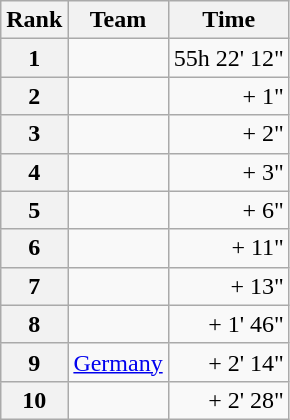<table class="wikitable">
<tr>
<th scope="col">Rank</th>
<th scope="col">Team</th>
<th scope="col">Time</th>
</tr>
<tr>
<th scope="row">1</th>
<td> </td>
<td align="right">55h 22' 12"</td>
</tr>
<tr>
<th scope="row">2</th>
<td> </td>
<td align="right">+ 1"</td>
</tr>
<tr>
<th scope="row">3</th>
<td> </td>
<td align="right">+ 2"</td>
</tr>
<tr>
<th scope="row">4</th>
<td> </td>
<td align="right">+ 3"</td>
</tr>
<tr>
<th scope="row">5</th>
<td> </td>
<td align="right">+ 6"</td>
</tr>
<tr>
<th scope="row">6</th>
<td> </td>
<td align="right">+ 11"</td>
</tr>
<tr>
<th scope="row">7</th>
<td> </td>
<td align="right">+ 13"</td>
</tr>
<tr>
<th scope="row">8</th>
<td> </td>
<td align="right">+ 1' 46"</td>
</tr>
<tr>
<th scope="row">9</th>
<td> <a href='#'>Germany</a></td>
<td align="right">+ 2' 14"</td>
</tr>
<tr>
<th scope="row">10</th>
<td> </td>
<td align="right">+ 2' 28"</td>
</tr>
</table>
